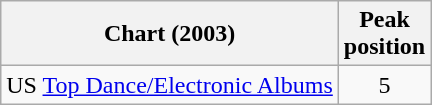<table class="wikitable sortable">
<tr>
<th>Chart (2003)</th>
<th>Peak<br>position</th>
</tr>
<tr>
<td>US <a href='#'>Top Dance/Electronic Albums</a></td>
<td align="center">5</td>
</tr>
</table>
